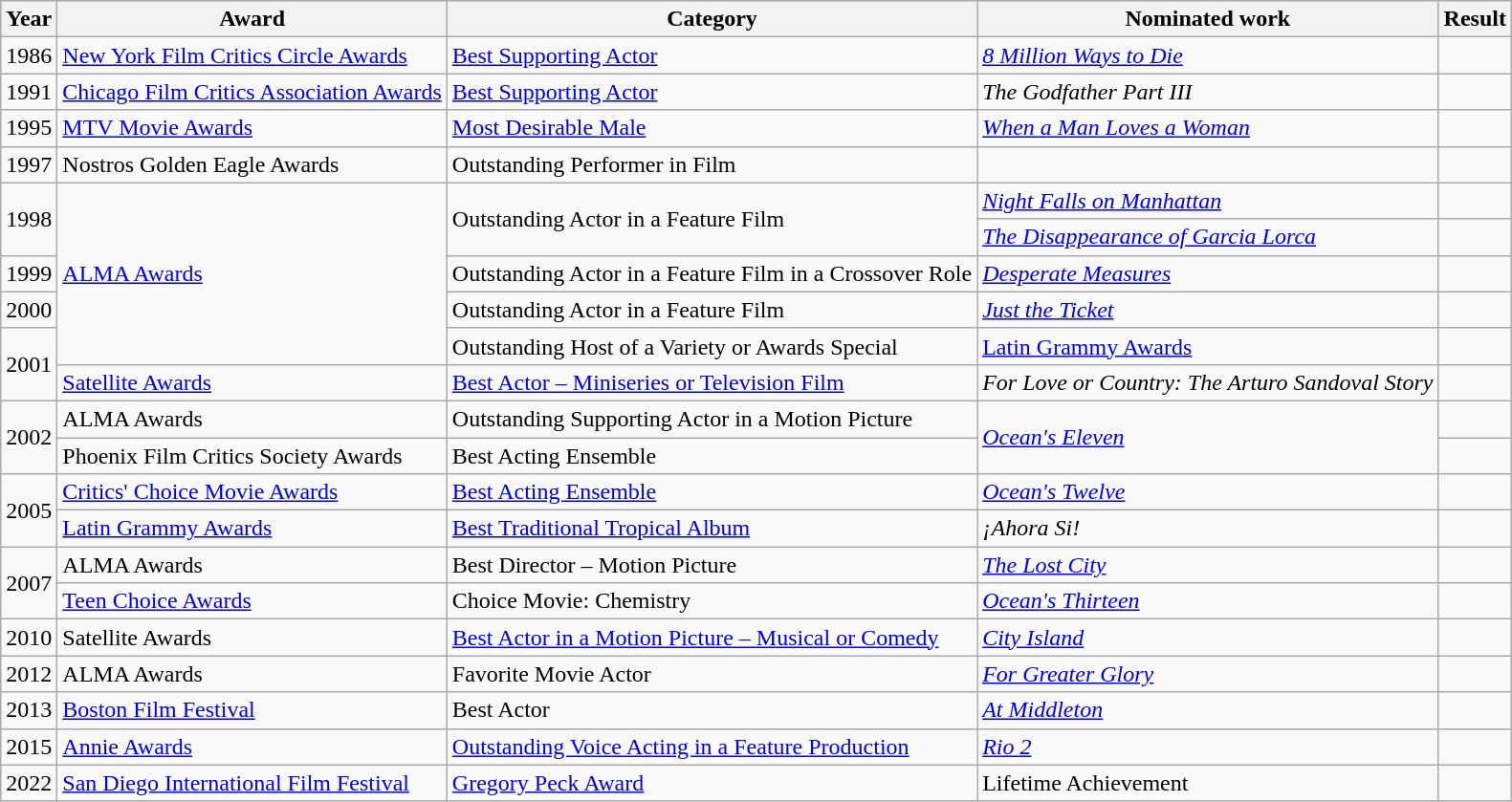<table class="wikitable">
<tr>
<th>Year</th>
<th>Award</th>
<th>Category</th>
<th>Nominated work</th>
<th>Result</th>
</tr>
<tr>
<td>1986</td>
<td><a href='#'>New York Film Critics Circle Awards</a></td>
<td><a href='#'>Best Supporting Actor</a></td>
<td><em><a href='#'>8 Million Ways to Die</a></em></td>
<td></td>
</tr>
<tr>
<td>1991</td>
<td><a href='#'>Chicago Film Critics Association Awards</a></td>
<td><a href='#'>Best Supporting Actor</a></td>
<td><em>The Godfather Part III</em></td>
<td></td>
</tr>
<tr>
<td>1995</td>
<td><a href='#'>MTV Movie Awards</a></td>
<td><a href='#'>Most Desirable Male</a></td>
<td><em><a href='#'>When a Man Loves a Woman</a></em></td>
<td></td>
</tr>
<tr>
<td>1997</td>
<td>Nostros Golden Eagle Awards</td>
<td>Outstanding Performer in Film</td>
<td></td>
<td></td>
</tr>
<tr>
<td rowspan="2">1998</td>
<td rowspan="5"><a href='#'>ALMA Awards</a></td>
<td rowspan="2">Outstanding Actor in a Feature Film</td>
<td><em><a href='#'>Night Falls on Manhattan</a></em></td>
<td></td>
</tr>
<tr>
<td><em><a href='#'>The Disappearance of Garcia Lorca</a></em></td>
<td></td>
</tr>
<tr>
<td>1999</td>
<td>Outstanding Actor in a Feature Film in a Crossover Role</td>
<td><em><a href='#'>Desperate Measures</a></em></td>
<td></td>
</tr>
<tr>
<td>2000</td>
<td>Outstanding Actor in a Feature Film</td>
<td><em><a href='#'>Just the Ticket</a></em></td>
<td></td>
</tr>
<tr>
<td rowspan="2">2001</td>
<td>Outstanding Host of a Variety or Awards Special</td>
<td><a href='#'>Latin Grammy Awards</a> <br> </td>
<td></td>
</tr>
<tr>
<td><a href='#'>Satellite Awards</a></td>
<td><a href='#'>Best Actor – Miniseries or Television Film</a></td>
<td><em>For Love or Country: The Arturo Sandoval Story</em></td>
<td></td>
</tr>
<tr>
<td rowspan="2">2002</td>
<td>ALMA Awards</td>
<td>Outstanding Supporting Actor in a Motion Picture</td>
<td rowspan="2"><em><a href='#'>Ocean's Eleven</a></em></td>
<td></td>
</tr>
<tr>
<td>Phoenix Film Critics Society Awards</td>
<td>Best Acting Ensemble</td>
<td></td>
</tr>
<tr>
<td rowspan="2">2005</td>
<td><a href='#'>Critics' Choice Movie Awards</a></td>
<td><a href='#'>Best Acting Ensemble</a></td>
<td><em><a href='#'>Ocean's Twelve</a></em></td>
<td></td>
</tr>
<tr>
<td><a href='#'>Latin Grammy Awards</a></td>
<td><a href='#'>Best Traditional Tropical Album</a> </td>
<td><em>¡Ahora Si!</em></td>
<td></td>
</tr>
<tr>
<td rowspan="2">2007</td>
<td>ALMA Awards</td>
<td>Best Director – Motion Picture</td>
<td><em><a href='#'>The Lost City</a></em></td>
<td></td>
</tr>
<tr>
<td><a href='#'>Teen Choice Awards</a></td>
<td>Choice Movie: Chemistry</td>
<td><em><a href='#'>Ocean's Thirteen</a></em></td>
<td></td>
</tr>
<tr>
<td>2010</td>
<td>Satellite Awards</td>
<td><a href='#'>Best Actor in a Motion Picture – Musical or Comedy</a></td>
<td><em><a href='#'>City Island</a></em></td>
<td></td>
</tr>
<tr>
<td>2012</td>
<td>ALMA Awards</td>
<td>Favorite Movie Actor</td>
<td><em><a href='#'>For Greater Glory</a></em></td>
<td></td>
</tr>
<tr>
<td>2013</td>
<td><a href='#'>Boston Film Festival</a></td>
<td>Best Actor</td>
<td><em><a href='#'>At Middleton</a></em></td>
<td></td>
</tr>
<tr>
<td>2015</td>
<td><a href='#'>Annie Awards</a></td>
<td><a href='#'>Outstanding Voice Acting in a Feature Production</a></td>
<td><em><a href='#'>Rio 2</a></em></td>
<td></td>
</tr>
<tr>
<td>2022</td>
<td><a href='#'>San Diego International Film Festival</a></td>
<td><a href='#'>Gregory Peck Award</a></td>
<td>Lifetime Achievement</td>
<td></td>
</tr>
</table>
